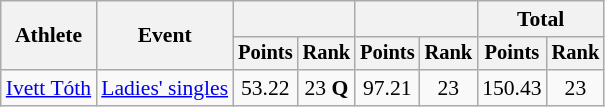<table class="wikitable" style="font-size:90%">
<tr>
<th rowspan="2">Athlete</th>
<th rowspan="2">Event</th>
<th colspan="2"></th>
<th colspan="2"></th>
<th colspan="2">Total</th>
</tr>
<tr style="font-size:95%">
<th>Points</th>
<th>Rank</th>
<th>Points</th>
<th>Rank</th>
<th>Points</th>
<th>Rank</th>
</tr>
<tr align=center>
<td align=left><a href='#'>Ivett Tóth</a></td>
<td align=left><a href='#'>Ladies' singles</a></td>
<td>53.22</td>
<td>23 <strong>Q</strong></td>
<td>97.21</td>
<td>23</td>
<td>150.43</td>
<td>23</td>
</tr>
</table>
